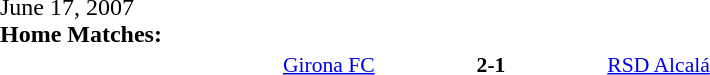<table width=100% cellspacing=1>
<tr>
<th width=20%></th>
<th width=12%></th>
<th width=20%></th>
<th></th>
</tr>
<tr>
<td>June 17, 2007<br><strong>Home Matches:</strong></td>
</tr>
<tr style=font-size:90%>
<td align=right><a href='#'>Girona FC</a></td>
<td align=center><strong>2-1</strong></td>
<td><a href='#'>RSD Alcalá</a></td>
</tr>
</table>
